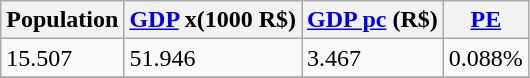<table class="wikitable" border="1">
<tr>
<th>Population</th>
<th><a href='#'>GDP</a> x(1000 R$)</th>
<th><a href='#'>GDP pc</a> (R$)</th>
<th><a href='#'>PE</a></th>
</tr>
<tr>
<td>15.507</td>
<td>51.946</td>
<td>3.467</td>
<td>0.088%</td>
</tr>
<tr>
</tr>
</table>
